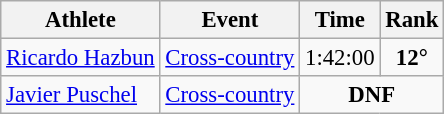<table class=wikitable style="font-size:95%">
<tr>
<th>Athlete</th>
<th>Event</th>
<th>Time</th>
<th>Rank</th>
</tr>
<tr>
<td><a href='#'>Ricardo Hazbun</a></td>
<td align=center><a href='#'>Cross-country</a></td>
<td align=center>1:42:00</td>
<td align=center><strong>12°</strong></td>
</tr>
<tr>
<td><a href='#'>Javier Puschel</a></td>
<td align=center><a href='#'>Cross-country</a></td>
<td align=center colspan=2><strong>DNF</strong></td>
</tr>
</table>
